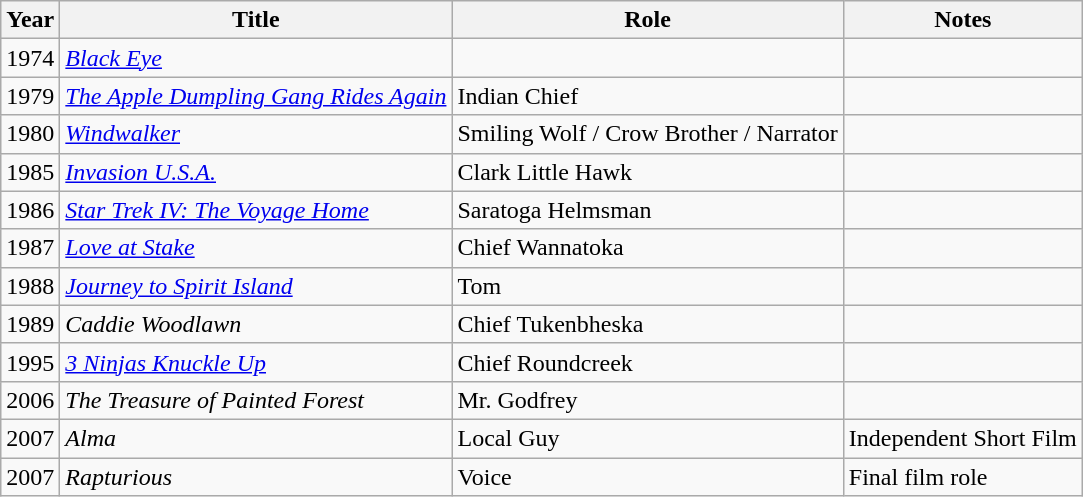<table class="wikitable sortable">
<tr>
<th>Year</th>
<th>Title</th>
<th>Role</th>
<th class="unsortable">Notes</th>
</tr>
<tr>
<td>1974</td>
<td><em><a href='#'>Black Eye</a></em></td>
<td></td>
<td></td>
</tr>
<tr>
<td>1979</td>
<td><em><a href='#'>The Apple Dumpling Gang Rides Again</a></em></td>
<td>Indian Chief</td>
<td></td>
</tr>
<tr>
<td>1980</td>
<td><em><a href='#'>Windwalker</a></em></td>
<td>Smiling Wolf / Crow Brother / Narrator</td>
<td></td>
</tr>
<tr>
<td>1985</td>
<td><em><a href='#'>Invasion U.S.A.</a></em></td>
<td>Clark Little Hawk</td>
<td></td>
</tr>
<tr>
<td>1986</td>
<td><em><a href='#'>Star Trek IV: The Voyage Home</a></em></td>
<td>Saratoga Helmsman</td>
<td></td>
</tr>
<tr>
<td>1987</td>
<td><em><a href='#'>Love at Stake</a></em></td>
<td>Chief Wannatoka</td>
<td></td>
</tr>
<tr>
<td>1988</td>
<td><em><a href='#'>Journey to Spirit Island</a></em></td>
<td>Tom</td>
<td></td>
</tr>
<tr>
<td>1989</td>
<td><em>Caddie Woodlawn</em></td>
<td>Chief Tukenbheska</td>
<td></td>
</tr>
<tr>
<td>1995</td>
<td><em><a href='#'>3 Ninjas Knuckle Up</a></em></td>
<td>Chief Roundcreek</td>
<td></td>
</tr>
<tr>
<td>2006</td>
<td><em>The Treasure of Painted Forest</em></td>
<td>Mr. Godfrey</td>
<td></td>
</tr>
<tr>
<td>2007</td>
<td><em>Alma</em></td>
<td>Local Guy</td>
<td>Independent Short Film</td>
</tr>
<tr>
<td>2007</td>
<td><em>Rapturious</em></td>
<td>Voice</td>
<td>Final film role</td>
</tr>
</table>
